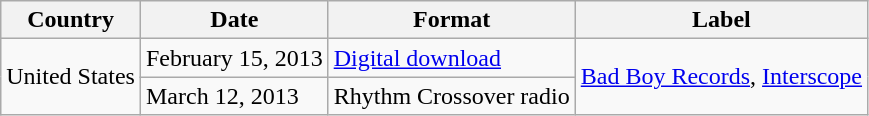<table class="wikitable">
<tr>
<th>Country</th>
<th>Date</th>
<th>Format</th>
<th>Label</th>
</tr>
<tr>
<td rowspan="2">United States</td>
<td>February 15, 2013</td>
<td><a href='#'>Digital download</a></td>
<td rowspan="2"><a href='#'>Bad Boy Records</a>, <a href='#'>Interscope</a></td>
</tr>
<tr>
<td>March 12, 2013</td>
<td>Rhythm Crossover radio</td>
</tr>
</table>
